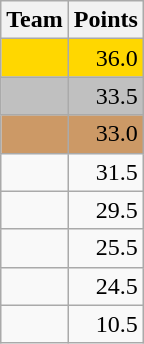<table class=wikitable>
<tr>
<th>Team</th>
<th>Points</th>
</tr>
<tr bgcolor=gold>
<td></td>
<td align=right>36.0</td>
</tr>
<tr bgcolor=silver>
<td></td>
<td align=right>33.5</td>
</tr>
<tr bgcolor=cc9966>
<td></td>
<td align=right>33.0</td>
</tr>
<tr>
<td></td>
<td align=right>31.5</td>
</tr>
<tr>
<td></td>
<td align=right>29.5</td>
</tr>
<tr>
<td></td>
<td align=right>25.5</td>
</tr>
<tr>
<td></td>
<td align=right>24.5</td>
</tr>
<tr>
<td></td>
<td align=right>10.5</td>
</tr>
</table>
